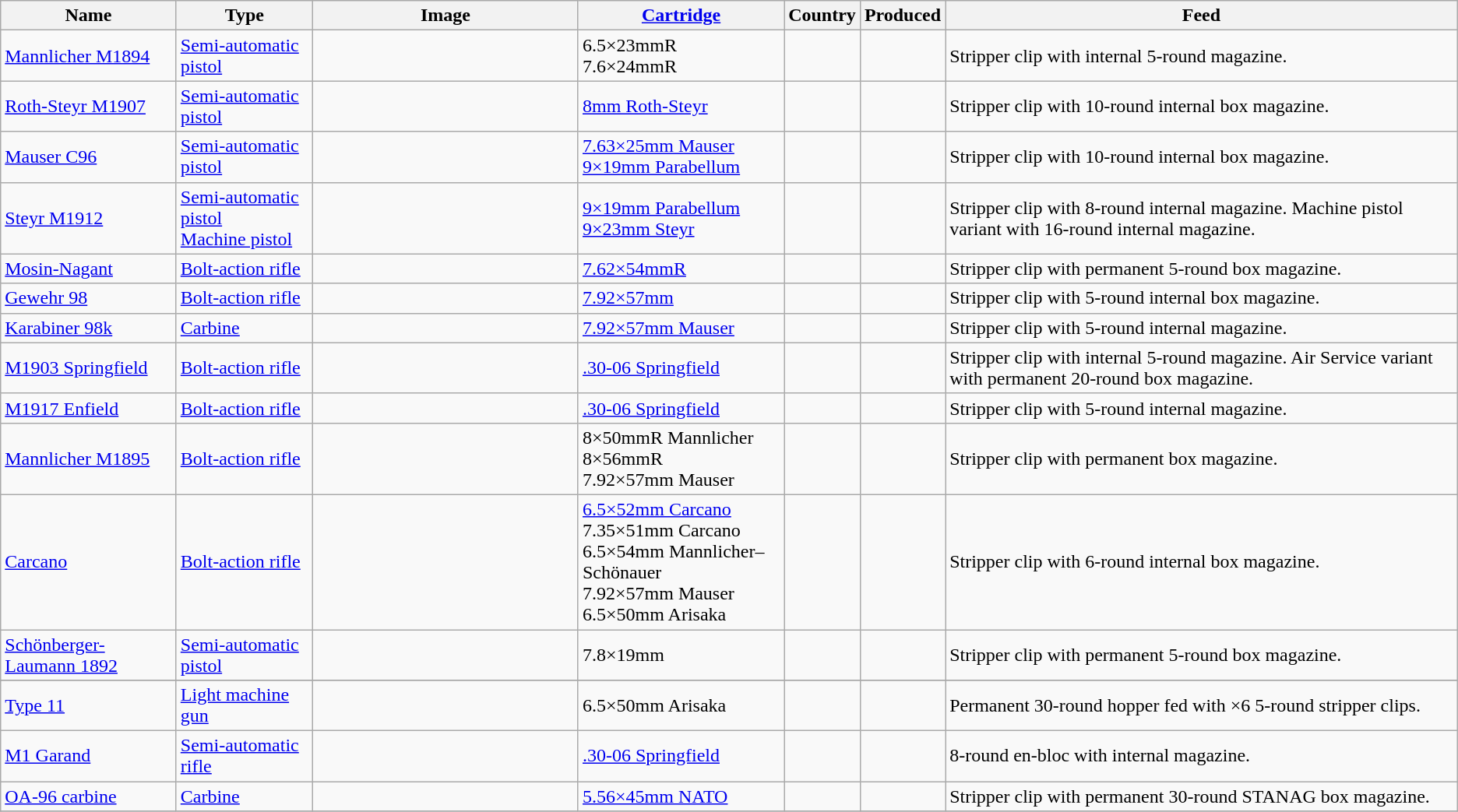<table class="wikitable sortable sticky-header">
<tr>
<th>Name</th>
<th>Type</th>
<th class="unsortable" style="width:220px;">Image</th>
<th data-sort-type="number"><a href='#'>Cartridge</a></th>
<th>Country</th>
<th data-sort-type="number">Produced</th>
<th>Feed</th>
</tr>
<tr>
<td><a href='#'>Mannlicher M1894</a></td>
<td><a href='#'>Semi-automatic pistol</a></td>
<td></td>
<td>6.5×23mmR<br>7.6×24mmR</td>
<td></td>
<td></td>
<td>Stripper clip with internal 5-round magazine.</td>
</tr>
<tr>
<td><a href='#'>Roth-Steyr M1907</a></td>
<td><a href='#'>Semi-automatic pistol</a></td>
<td></td>
<td><a href='#'>8mm Roth-Steyr</a></td>
<td></td>
<td></td>
<td>Stripper clip with 10-round internal box magazine.</td>
</tr>
<tr>
<td><a href='#'>Mauser C96</a></td>
<td><a href='#'>Semi-automatic pistol</a></td>
<td></td>
<td><a href='#'>7.63×25mm Mauser</a><br><a href='#'>9×19mm Parabellum</a></td>
<td></td>
<td></td>
<td>Stripper clip with 10-round internal box magazine.</td>
</tr>
<tr>
<td><a href='#'>Steyr M1912</a></td>
<td><a href='#'>Semi-automatic pistol</a><br><a href='#'>Machine pistol</a></td>
<td></td>
<td><a href='#'>9×19mm Parabellum</a><br><a href='#'>9×23mm Steyr</a></td>
<td></td>
<td></td>
<td>Stripper clip with 8-round internal magazine. Machine pistol variant with 16-round internal magazine.</td>
</tr>
<tr>
<td><a href='#'>Mosin-Nagant</a></td>
<td><a href='#'>Bolt-action rifle</a></td>
<td></td>
<td><a href='#'>7.62×54mmR</a></td>
<td></td>
<td></td>
<td>Stripper clip with permanent 5-round box magazine.</td>
</tr>
<tr>
<td><a href='#'>Gewehr 98</a></td>
<td><a href='#'>Bolt-action rifle</a></td>
<td></td>
<td><a href='#'>7.92×57mm</a></td>
<td></td>
<td></td>
<td>Stripper clip with 5-round internal box magazine.</td>
</tr>
<tr>
<td><a href='#'>Karabiner 98k</a></td>
<td><a href='#'>Carbine</a></td>
<td></td>
<td><a href='#'>7.92×57mm Mauser</a></td>
<td></td>
<td></td>
<td>Stripper clip with 5-round internal magazine.</td>
</tr>
<tr>
<td><a href='#'>M1903 Springfield</a></td>
<td><a href='#'>Bolt-action rifle</a></td>
<td></td>
<td><a href='#'>.30-06 Springfield</a></td>
<td></td>
<td></td>
<td>Stripper clip with internal 5-round magazine. Air Service variant with permanent 20-round box magazine.</td>
</tr>
<tr>
<td><a href='#'>M1917 Enfield</a></td>
<td><a href='#'>Bolt-action rifle</a></td>
<td></td>
<td><a href='#'>.30-06 Springfield</a></td>
<td></td>
<td></td>
<td>Stripper clip with 5-round internal magazine.</td>
</tr>
<tr>
<td><a href='#'>Mannlicher M1895</a></td>
<td><a href='#'>Bolt-action rifle</a></td>
<td></td>
<td>8×50mmR Mannlicher<br>8×56mmR<br>7.92×57mm Mauser</td>
<td></td>
<td></td>
<td>Stripper clip with permanent box magazine.</td>
</tr>
<tr>
<td><a href='#'>Carcano</a></td>
<td><a href='#'>Bolt-action rifle</a></td>
<td></td>
<td><a href='#'>6.5×52mm Carcano</a><br>7.35×51mm Carcano<br>6.5×54mm Mannlicher–Schönauer<br>7.92×57mm Mauser<br>6.5×50mm Arisaka</td>
<td></td>
<td></td>
<td>Stripper clip with 6-round internal box magazine.</td>
</tr>
<tr>
<td><a href='#'>Schönberger-Laumann 1892</a></td>
<td><a href='#'>Semi-automatic pistol</a></td>
<td></td>
<td>7.8×19mm</td>
<td></td>
<td></td>
<td>Stripper clip with permanent 5-round box magazine.</td>
</tr>
<tr>
</tr>
<tr>
<td><a href='#'>Type 11</a></td>
<td><a href='#'>Light machine gun</a></td>
<td></td>
<td>6.5×50mm Arisaka</td>
<td></td>
<td></td>
<td>Permanent 30-round hopper fed with ×6 5-round stripper clips.</td>
</tr>
<tr>
<td><a href='#'>M1 Garand</a></td>
<td><a href='#'>Semi-automatic rifle</a></td>
<td></td>
<td><a href='#'>.30-06 Springfield</a></td>
<td></td>
<td></td>
<td>8-round en-bloc with internal magazine.</td>
</tr>
<tr>
<td><a href='#'>OA-96 carbine</a></td>
<td><a href='#'>Carbine</a></td>
<td></td>
<td><a href='#'>5.56×45mm NATO</a></td>
<td></td>
<td></td>
<td>Stripper clip with permanent 30-round STANAG box magazine.</td>
</tr>
<tr>
</tr>
</table>
